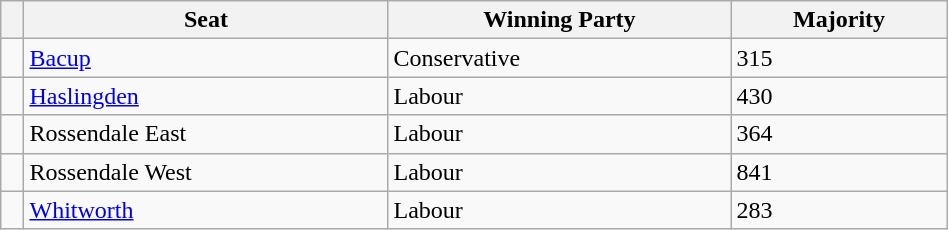<table class="wikitable" style="right; width:50%">
<tr>
<th></th>
<th>Seat</th>
<th>Winning Party</th>
<th>Majority</th>
</tr>
<tr>
<td></td>
<td><a href='#'>Bacup</a></td>
<td>Conservative</td>
<td>315</td>
</tr>
<tr>
<td></td>
<td><a href='#'>Haslingden</a></td>
<td>Labour</td>
<td>430</td>
</tr>
<tr>
<td></td>
<td>Rossendale East</td>
<td>Labour</td>
<td>364</td>
</tr>
<tr>
<td></td>
<td>Rossendale West</td>
<td>Labour</td>
<td>841</td>
</tr>
<tr>
<td></td>
<td><a href='#'>Whitworth</a></td>
<td>Labour</td>
<td>283</td>
</tr>
</table>
